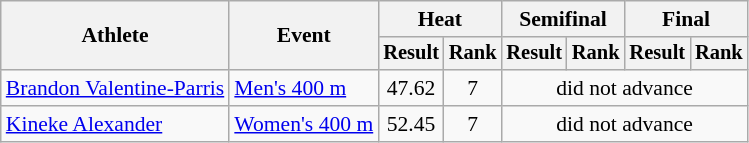<table class="wikitable" style="font-size:90%">
<tr>
<th rowspan="2">Athlete</th>
<th rowspan="2">Event</th>
<th colspan="2">Heat</th>
<th colspan="2">Semifinal</th>
<th colspan="2">Final</th>
</tr>
<tr style="font-size:95%">
<th>Result</th>
<th>Rank</th>
<th>Result</th>
<th>Rank</th>
<th>Result</th>
<th>Rank</th>
</tr>
<tr align=center>
<td align=left><a href='#'>Brandon Valentine-Parris</a></td>
<td align=left><a href='#'>Men's 400 m</a></td>
<td>47.62</td>
<td>7</td>
<td colspan=4>did not advance</td>
</tr>
<tr align=center>
<td align=left><a href='#'>Kineke Alexander</a></td>
<td align=left><a href='#'>Women's 400 m</a></td>
<td>52.45</td>
<td>7</td>
<td colspan="4">did not advance</td>
</tr>
</table>
